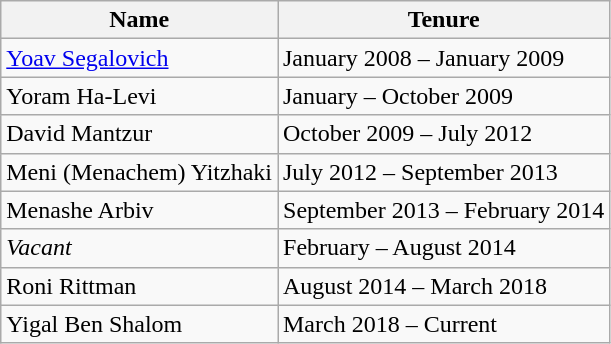<table class="wikitable">
<tr>
<th>Name</th>
<th>Tenure</th>
</tr>
<tr>
<td><a href='#'>Yoav Segalovich</a></td>
<td>January 2008 – January 2009</td>
</tr>
<tr>
<td>Yoram Ha-Levi</td>
<td>January – October 2009</td>
</tr>
<tr>
<td>David Mantzur</td>
<td>October 2009 – July 2012</td>
</tr>
<tr>
<td>Meni (Menachem) Yitzhaki</td>
<td>July 2012 – September 2013</td>
</tr>
<tr>
<td>Menashe Arbiv</td>
<td>September 2013 – February 2014</td>
</tr>
<tr>
<td><em>Vacant</em></td>
<td>February – August 2014</td>
</tr>
<tr>
<td>Roni Rittman</td>
<td>August 2014 – March 2018</td>
</tr>
<tr>
<td>Yigal Ben Shalom</td>
<td>March 2018 – Current</td>
</tr>
</table>
